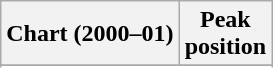<table class="wikitable sortable plainrowheaders">
<tr>
<th scope="col">Chart (2000–01)</th>
<th scope="col">Peak<br>position</th>
</tr>
<tr>
</tr>
<tr>
</tr>
</table>
